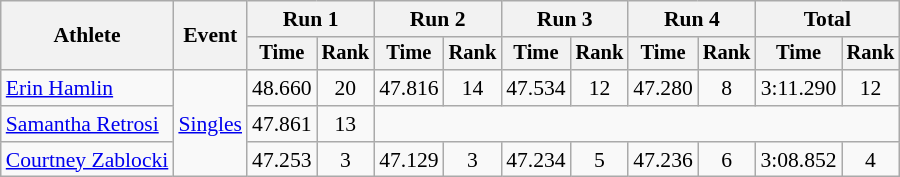<table class=wikitable style=font-size:90%;text-align:center>
<tr>
<th rowspan=2>Athlete</th>
<th rowspan=2>Event</th>
<th colspan=2>Run 1</th>
<th colspan=2>Run 2</th>
<th colspan=2>Run 3</th>
<th colspan=2>Run 4</th>
<th colspan=2>Total</th>
</tr>
<tr style=font-size:95%>
<th>Time</th>
<th>Rank</th>
<th>Time</th>
<th>Rank</th>
<th>Time</th>
<th>Rank</th>
<th>Time</th>
<th>Rank</th>
<th>Time</th>
<th>Rank</th>
</tr>
<tr>
<td align=left><a href='#'>Erin Hamlin</a></td>
<td align=left rowspan=3><a href='#'>Singles</a></td>
<td>48.660</td>
<td>20</td>
<td>47.816</td>
<td>14</td>
<td>47.534</td>
<td>12</td>
<td>47.280</td>
<td>8</td>
<td>3:11.290</td>
<td>12</td>
</tr>
<tr>
<td align=left><a href='#'>Samantha Retrosi</a></td>
<td>47.861</td>
<td>13</td>
<td colspan=8></td>
</tr>
<tr>
<td align=left><a href='#'>Courtney Zablocki</a></td>
<td>47.253</td>
<td>3</td>
<td>47.129</td>
<td>3</td>
<td>47.234</td>
<td>5</td>
<td>47.236</td>
<td>6</td>
<td>3:08.852</td>
<td>4</td>
</tr>
</table>
